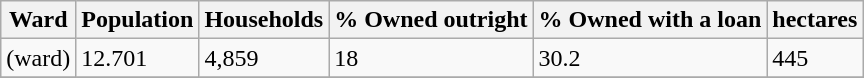<table class="wikitable">
<tr>
<th>Ward</th>
<th>Population</th>
<th>Households</th>
<th>% Owned outright</th>
<th>% Owned with a loan</th>
<th>hectares</th>
</tr>
<tr>
<td>(ward)</td>
<td>12.701</td>
<td>4,859</td>
<td>18</td>
<td>30.2</td>
<td>445</td>
</tr>
<tr>
</tr>
</table>
